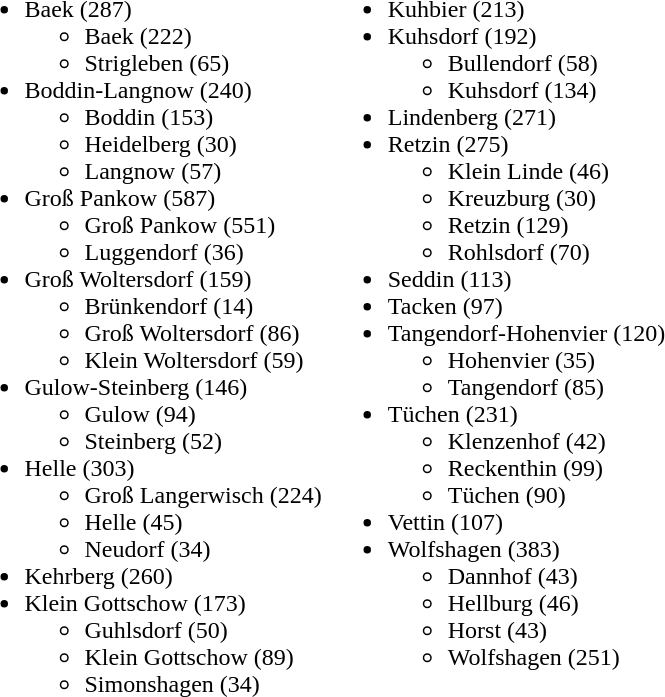<table>
<tr>
<td valign="top"><br><ul><li>Baek (287)<ul><li>Baek (222)</li><li>Strigleben (65)</li></ul></li><li>Boddin-Langnow (240)<ul><li>Boddin (153)</li><li>Heidelberg (30)</li><li>Langnow (57)</li></ul></li><li>Groß Pankow (587)<ul><li>Groß Pankow (551)</li><li>Luggendorf (36)</li></ul></li><li>Groß Woltersdorf (159)<ul><li>Brünkendorf (14)</li><li>Groß Woltersdorf (86)</li><li>Klein Woltersdorf (59)</li></ul></li><li>Gulow-Steinberg (146)<ul><li>Gulow (94)</li><li>Steinberg (52)</li></ul></li><li>Helle (303)<ul><li>Groß Langerwisch (224)</li><li>Helle (45)</li><li>Neudorf (34)</li></ul></li><li>Kehrberg (260)</li><li>Klein Gottschow (173)<ul><li>Guhlsdorf (50)</li><li>Klein Gottschow (89)</li><li>Simonshagen (34)</li></ul></li></ul></td>
<td valign="top"><br><ul><li>Kuhbier (213)</li><li>Kuhsdorf (192)<ul><li>Bullendorf (58)</li><li>Kuhsdorf (134)</li></ul></li><li>Lindenberg (271)</li><li>Retzin (275)<ul><li>Klein Linde (46)</li><li>Kreuzburg (30)</li><li>Retzin (129)</li><li>Rohlsdorf (70)</li></ul></li><li>Seddin (113)</li><li>Tacken (97)</li><li>Tangendorf-Hohenvier (120)<ul><li>Hohenvier (35)</li><li>Tangendorf (85)</li></ul></li><li>Tüchen (231)<ul><li>Klenzenhof (42)</li><li>Reckenthin (99)</li><li>Tüchen (90)</li></ul></li><li>Vettin (107)</li><li>Wolfshagen (383)<ul><li>Dannhof (43)</li><li>Hellburg (46)</li><li>Horst (43)</li><li>Wolfshagen (251)</li></ul></li></ul></td>
</tr>
</table>
